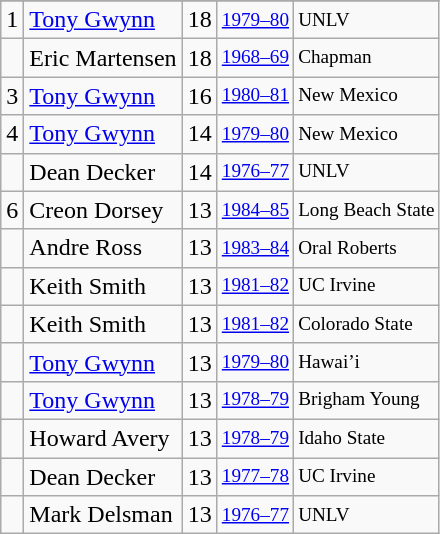<table class="wikitable">
<tr>
</tr>
<tr>
<td>1</td>
<td><a href='#'>Tony Gwynn</a></td>
<td>18</td>
<td style="font-size:80%;"><a href='#'>1979–80</a></td>
<td style="font-size:80%;">UNLV</td>
</tr>
<tr>
<td></td>
<td>Eric Martensen</td>
<td>18</td>
<td style="font-size:80%;"><a href='#'>1968–69</a></td>
<td style="font-size:80%;">Chapman</td>
</tr>
<tr>
<td>3</td>
<td><a href='#'>Tony Gwynn</a></td>
<td>16</td>
<td style="font-size:80%;"><a href='#'>1980–81</a></td>
<td style="font-size:80%;">New Mexico</td>
</tr>
<tr>
<td>4</td>
<td><a href='#'>Tony Gwynn</a></td>
<td>14</td>
<td style="font-size:80%;"><a href='#'>1979–80</a></td>
<td style="font-size:80%;">New Mexico</td>
</tr>
<tr>
<td></td>
<td>Dean Decker</td>
<td>14</td>
<td style="font-size:80%;"><a href='#'>1976–77</a></td>
<td style="font-size:80%;">UNLV</td>
</tr>
<tr>
<td>6</td>
<td>Creon Dorsey</td>
<td>13</td>
<td style="font-size:80%;"><a href='#'>1984–85</a></td>
<td style="font-size:80%;">Long Beach State</td>
</tr>
<tr>
<td></td>
<td>Andre Ross</td>
<td>13</td>
<td style="font-size:80%;"><a href='#'>1983–84</a></td>
<td style="font-size:80%;">Oral Roberts</td>
</tr>
<tr>
<td></td>
<td>Keith Smith</td>
<td>13</td>
<td style="font-size:80%;"><a href='#'>1981–82</a></td>
<td style="font-size:80%;">UC Irvine</td>
</tr>
<tr>
<td></td>
<td>Keith Smith</td>
<td>13</td>
<td style="font-size:80%;"><a href='#'>1981–82</a></td>
<td style="font-size:80%;">Colorado State</td>
</tr>
<tr>
<td></td>
<td><a href='#'>Tony Gwynn</a></td>
<td>13</td>
<td style="font-size:80%;"><a href='#'>1979–80</a></td>
<td style="font-size:80%;">Hawai’i</td>
</tr>
<tr>
<td></td>
<td><a href='#'>Tony Gwynn</a></td>
<td>13</td>
<td style="font-size:80%;"><a href='#'>1978–79</a></td>
<td style="font-size:80%;">Brigham Young</td>
</tr>
<tr>
<td></td>
<td>Howard Avery</td>
<td>13</td>
<td style="font-size:80%;"><a href='#'>1978–79</a></td>
<td style="font-size:80%;">Idaho State</td>
</tr>
<tr>
<td></td>
<td>Dean Decker</td>
<td>13</td>
<td style="font-size:80%;"><a href='#'>1977–78</a></td>
<td style="font-size:80%;">UC Irvine</td>
</tr>
<tr>
<td></td>
<td>Mark Delsman</td>
<td>13</td>
<td style="font-size:80%;"><a href='#'>1976–77</a></td>
<td style="font-size:80%;">UNLV</td>
</tr>
</table>
